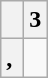<table class="wikitable">
<tr ---- valign="center">
<th></th>
<th>3</th>
</tr>
<tr ---- valign="center"  align="center">
<th>, </th>
<td></td>
</tr>
</table>
